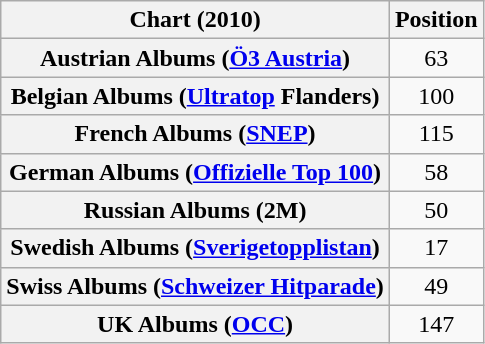<table class="wikitable sortable plainrowheaders" style="text-align:center">
<tr>
<th scope="col">Chart (2010)</th>
<th scope="col">Position</th>
</tr>
<tr>
<th scope="row">Austrian Albums (<a href='#'>Ö3 Austria</a>)</th>
<td>63</td>
</tr>
<tr>
<th scope="row">Belgian Albums (<a href='#'>Ultratop</a> Flanders)</th>
<td>100</td>
</tr>
<tr>
<th scope="row">French Albums (<a href='#'>SNEP</a>)</th>
<td>115</td>
</tr>
<tr>
<th scope="row">German Albums (<a href='#'>Offizielle Top 100</a>)</th>
<td>58</td>
</tr>
<tr>
<th scope="row">Russian Albums (2M)</th>
<td>50</td>
</tr>
<tr>
<th scope="row">Swedish Albums (<a href='#'>Sverigetopplistan</a>)</th>
<td>17</td>
</tr>
<tr>
<th scope="row">Swiss Albums (<a href='#'>Schweizer Hitparade</a>)</th>
<td>49</td>
</tr>
<tr>
<th scope="row">UK Albums (<a href='#'>OCC</a>)</th>
<td>147</td>
</tr>
</table>
